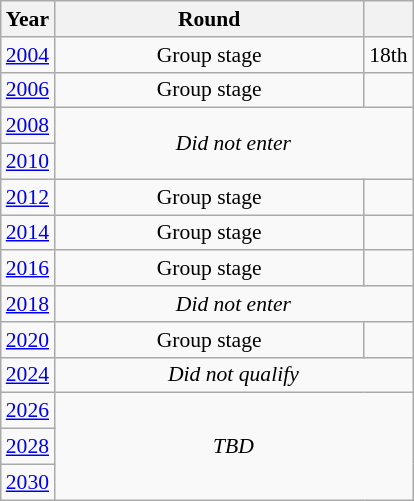<table class="wikitable" style="text-align: center; font-size:90%">
<tr>
<th>Year</th>
<th style="width:200px">Round</th>
<th></th>
</tr>
<tr>
<td><a href='#'>2004</a></td>
<td>Group stage</td>
<td>18th</td>
</tr>
<tr>
<td><a href='#'>2006</a></td>
<td>Group stage</td>
<td></td>
</tr>
<tr>
<td><a href='#'>2008</a></td>
<td colspan="2" rowspan="2"><em>Did not enter</em></td>
</tr>
<tr>
<td><a href='#'>2010</a></td>
</tr>
<tr>
<td><a href='#'>2012</a></td>
<td>Group stage</td>
<td></td>
</tr>
<tr>
<td><a href='#'>2014</a></td>
<td>Group stage</td>
<td></td>
</tr>
<tr>
<td><a href='#'>2016</a></td>
<td>Group stage</td>
<td></td>
</tr>
<tr>
<td><a href='#'>2018</a></td>
<td colspan="2"><em>Did not enter</em></td>
</tr>
<tr>
<td><a href='#'>2020</a></td>
<td>Group stage</td>
<td></td>
</tr>
<tr>
<td><a href='#'>2024</a></td>
<td colspan="2"><em>Did not qualify</em></td>
</tr>
<tr>
<td><a href='#'>2026</a></td>
<td colspan="2" rowspan="3"><em>TBD</em></td>
</tr>
<tr>
<td><a href='#'>2028</a></td>
</tr>
<tr>
<td><a href='#'>2030</a></td>
</tr>
</table>
